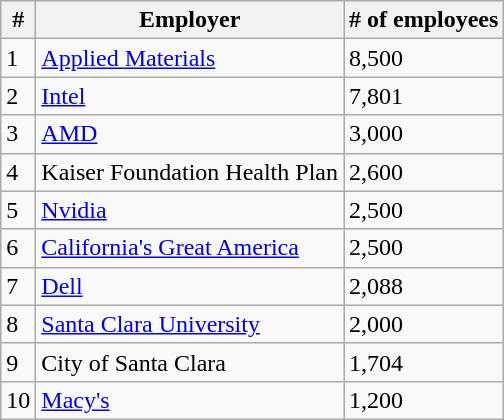<table class="wikitable">
<tr>
<th>#</th>
<th>Employer</th>
<th># of employees</th>
</tr>
<tr>
<td>1</td>
<td><a href='#'>Applied Materials</a></td>
<td>8,500</td>
</tr>
<tr>
<td>2</td>
<td><a href='#'>Intel</a></td>
<td>7,801</td>
</tr>
<tr>
<td>3</td>
<td><a href='#'>AMD</a></td>
<td>3,000</td>
</tr>
<tr>
<td>4</td>
<td>Kaiser Foundation Health Plan</td>
<td>2,600</td>
</tr>
<tr>
<td>5</td>
<td><a href='#'>Nvidia</a></td>
<td>2,500</td>
</tr>
<tr>
<td>6</td>
<td><a href='#'>California's Great America</a></td>
<td>2,500</td>
</tr>
<tr>
<td>7</td>
<td><a href='#'>Dell</a></td>
<td>2,088</td>
</tr>
<tr>
<td>8</td>
<td><a href='#'>Santa Clara University</a></td>
<td>2,000</td>
</tr>
<tr>
<td>9</td>
<td>City of Santa Clara</td>
<td>1,704</td>
</tr>
<tr>
<td>10</td>
<td><a href='#'>Macy's</a></td>
<td>1,200</td>
</tr>
</table>
